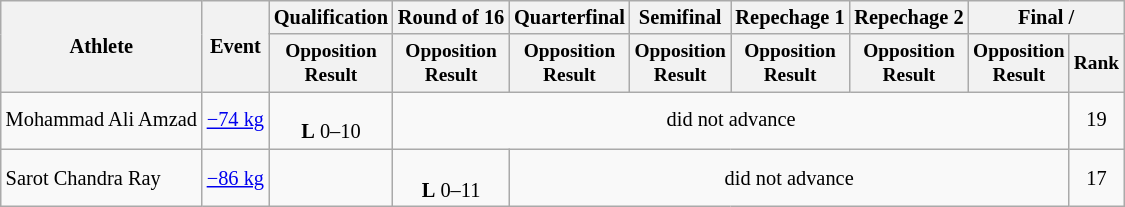<table class=wikitable style=font-size:85%;text-align:center>
<tr>
<th rowspan="2">Athlete</th>
<th rowspan="2">Event</th>
<th>Qualification</th>
<th>Round of 16</th>
<th>Quarterfinal</th>
<th>Semifinal</th>
<th>Repechage 1</th>
<th>Repechage 2</th>
<th colspan=2>Final / </th>
</tr>
<tr style="font-size: 95%">
<th>Opposition<br>Result</th>
<th>Opposition<br>Result</th>
<th>Opposition<br>Result</th>
<th>Opposition<br>Result</th>
<th>Opposition<br>Result</th>
<th>Opposition<br>Result</th>
<th>Opposition<br>Result</th>
<th>Rank</th>
</tr>
<tr>
<td align=left>Mohammad Ali Amzad</td>
<td align=left><a href='#'>−74 kg</a></td>
<td><br><strong>L</strong> 0–10</td>
<td colspan=6>did not advance</td>
<td>19</td>
</tr>
<tr>
<td align=left>Sarot Chandra Ray</td>
<td align=left><a href='#'>−86 kg</a></td>
<td></td>
<td><br><strong>L</strong> 0–11</td>
<td colspan=5>did not advance</td>
<td>17</td>
</tr>
</table>
